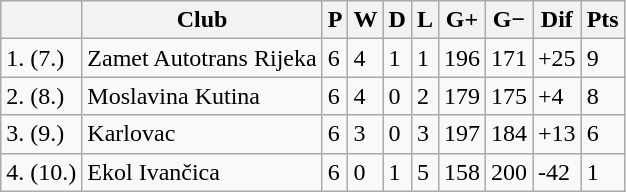<table class="wikitable sortable">
<tr>
<th></th>
<th>Club</th>
<th>P</th>
<th>W</th>
<th>D</th>
<th>L</th>
<th>G+</th>
<th>G−</th>
<th>Dif</th>
<th>Pts</th>
</tr>
<tr>
<td>1. (7.)</td>
<td>Zamet Autotrans Rijeka</td>
<td>6</td>
<td>4</td>
<td>1</td>
<td>1</td>
<td>196</td>
<td>171</td>
<td>+25</td>
<td>9</td>
</tr>
<tr>
<td>2. (8.)</td>
<td>Moslavina Kutina</td>
<td>6</td>
<td>4</td>
<td>0</td>
<td>2</td>
<td>179</td>
<td>175</td>
<td>+4</td>
<td>8</td>
</tr>
<tr>
<td>3. (9.)</td>
<td>Karlovac</td>
<td>6</td>
<td>3</td>
<td>0</td>
<td>3</td>
<td>197</td>
<td>184</td>
<td>+13</td>
<td>6</td>
</tr>
<tr>
<td>4. (10.)</td>
<td>Ekol Ivančica</td>
<td>6</td>
<td>0</td>
<td>1</td>
<td>5</td>
<td>158</td>
<td>200</td>
<td>-42</td>
<td>1</td>
</tr>
</table>
